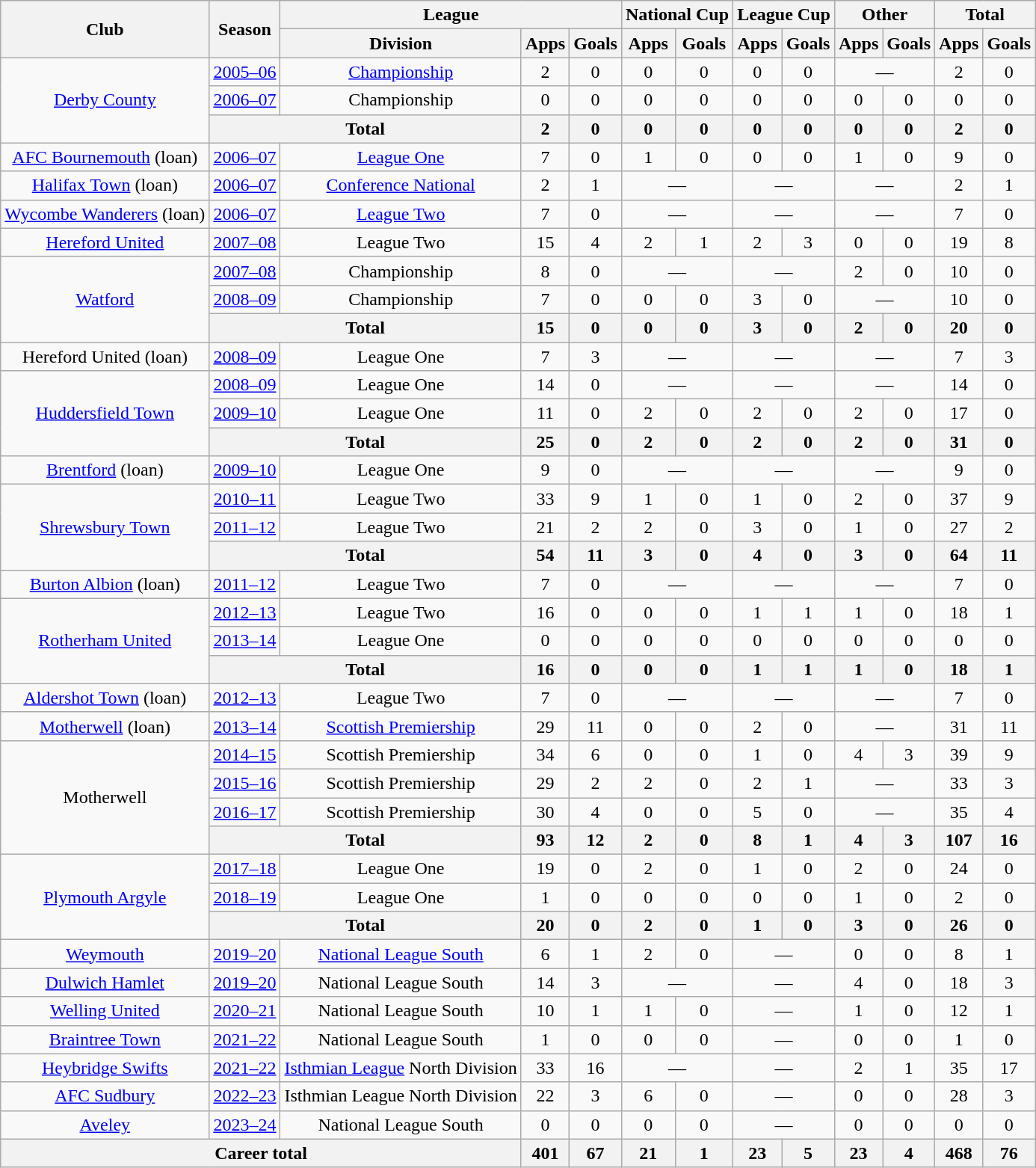<table class=wikitable style=text-align:center>
<tr>
<th rowspan=2>Club</th>
<th rowspan=2>Season</th>
<th colspan=3>League</th>
<th colspan=2>National Cup</th>
<th colspan=2>League Cup</th>
<th colspan=2>Other</th>
<th colspan=2>Total</th>
</tr>
<tr>
<th>Division</th>
<th>Apps</th>
<th>Goals</th>
<th>Apps</th>
<th>Goals</th>
<th>Apps</th>
<th>Goals</th>
<th>Apps</th>
<th>Goals</th>
<th>Apps</th>
<th>Goals</th>
</tr>
<tr>
<td rowspan=3><a href='#'>Derby County</a></td>
<td><a href='#'>2005–06</a></td>
<td><a href='#'>Championship</a></td>
<td>2</td>
<td>0</td>
<td>0</td>
<td>0</td>
<td>0</td>
<td>0</td>
<td colspan=2>—</td>
<td>2</td>
<td>0</td>
</tr>
<tr>
<td><a href='#'>2006–07</a></td>
<td>Championship</td>
<td>0</td>
<td>0</td>
<td>0</td>
<td>0</td>
<td>0</td>
<td>0</td>
<td>0</td>
<td>0</td>
<td>0</td>
<td>0</td>
</tr>
<tr>
<th colspan=2>Total</th>
<th>2</th>
<th>0</th>
<th>0</th>
<th>0</th>
<th>0</th>
<th>0</th>
<th>0</th>
<th>0</th>
<th>2</th>
<th>0</th>
</tr>
<tr>
<td><a href='#'>AFC Bournemouth</a> (loan)</td>
<td><a href='#'>2006–07</a></td>
<td><a href='#'>League One</a></td>
<td>7</td>
<td>0</td>
<td>1</td>
<td>0</td>
<td>0</td>
<td>0</td>
<td>1</td>
<td>0</td>
<td>9</td>
<td>0</td>
</tr>
<tr>
<td><a href='#'>Halifax Town</a> (loan)</td>
<td><a href='#'>2006–07</a></td>
<td><a href='#'>Conference National</a></td>
<td>2</td>
<td>1</td>
<td colspan=2>—</td>
<td colspan=2>—</td>
<td colspan=2>—</td>
<td>2</td>
<td>1</td>
</tr>
<tr>
<td><a href='#'>Wycombe Wanderers</a> (loan)</td>
<td><a href='#'>2006–07</a></td>
<td><a href='#'>League Two</a></td>
<td>7</td>
<td>0</td>
<td colspan=2>—</td>
<td colspan=2>—</td>
<td colspan=2>—</td>
<td>7</td>
<td>0</td>
</tr>
<tr>
<td><a href='#'>Hereford United</a></td>
<td><a href='#'>2007–08</a></td>
<td>League Two</td>
<td>15</td>
<td>4</td>
<td>2</td>
<td>1</td>
<td>2</td>
<td>3</td>
<td>0</td>
<td>0</td>
<td>19</td>
<td>8</td>
</tr>
<tr>
<td rowspan=3><a href='#'>Watford</a></td>
<td><a href='#'>2007–08</a></td>
<td>Championship</td>
<td>8</td>
<td>0</td>
<td colspan=2>—</td>
<td colspan=2>—</td>
<td>2</td>
<td>0</td>
<td>10</td>
<td>0</td>
</tr>
<tr>
<td><a href='#'>2008–09</a></td>
<td>Championship</td>
<td>7</td>
<td>0</td>
<td>0</td>
<td>0</td>
<td>3</td>
<td>0</td>
<td colspan=2>—</td>
<td>10</td>
<td>0</td>
</tr>
<tr>
<th colspan=2>Total</th>
<th>15</th>
<th>0</th>
<th>0</th>
<th>0</th>
<th>3</th>
<th>0</th>
<th>2</th>
<th>0</th>
<th>20</th>
<th>0</th>
</tr>
<tr>
<td>Hereford United (loan)</td>
<td><a href='#'>2008–09</a></td>
<td>League One</td>
<td>7</td>
<td>3</td>
<td colspan=2>—</td>
<td colspan=2>—</td>
<td colspan=2>—</td>
<td>7</td>
<td>3</td>
</tr>
<tr>
<td rowspan=3><a href='#'>Huddersfield Town</a></td>
<td><a href='#'>2008–09</a></td>
<td>League One</td>
<td>14</td>
<td>0</td>
<td colspan=2>—</td>
<td colspan=2>—</td>
<td colspan=2>—</td>
<td>14</td>
<td>0</td>
</tr>
<tr>
<td><a href='#'>2009–10</a></td>
<td>League One</td>
<td>11</td>
<td>0</td>
<td>2</td>
<td>0</td>
<td>2</td>
<td>0</td>
<td>2</td>
<td>0</td>
<td>17</td>
<td>0</td>
</tr>
<tr>
<th colspan=2>Total</th>
<th>25</th>
<th>0</th>
<th>2</th>
<th>0</th>
<th>2</th>
<th>0</th>
<th>2</th>
<th>0</th>
<th>31</th>
<th>0</th>
</tr>
<tr>
<td><a href='#'>Brentford</a> (loan)</td>
<td><a href='#'>2009–10</a></td>
<td>League One</td>
<td>9</td>
<td>0</td>
<td colspan=2>—</td>
<td colspan=2>—</td>
<td colspan=2>—</td>
<td>9</td>
<td>0</td>
</tr>
<tr>
<td rowspan=3><a href='#'>Shrewsbury Town</a></td>
<td><a href='#'>2010–11</a></td>
<td>League Two</td>
<td>33</td>
<td>9</td>
<td>1</td>
<td>0</td>
<td>1</td>
<td>0</td>
<td>2</td>
<td>0</td>
<td>37</td>
<td>9</td>
</tr>
<tr>
<td><a href='#'>2011–12</a></td>
<td>League Two</td>
<td>21</td>
<td>2</td>
<td>2</td>
<td>0</td>
<td>3</td>
<td>0</td>
<td>1</td>
<td>0</td>
<td>27</td>
<td>2</td>
</tr>
<tr>
<th colspan=2>Total</th>
<th>54</th>
<th>11</th>
<th>3</th>
<th>0</th>
<th>4</th>
<th>0</th>
<th>3</th>
<th>0</th>
<th>64</th>
<th>11</th>
</tr>
<tr>
<td><a href='#'>Burton Albion</a> (loan)</td>
<td><a href='#'>2011–12</a></td>
<td>League Two</td>
<td>7</td>
<td>0</td>
<td colspan=2>—</td>
<td colspan=2>—</td>
<td colspan=2>—</td>
<td>7</td>
<td>0</td>
</tr>
<tr>
<td rowspan=3><a href='#'>Rotherham United</a></td>
<td><a href='#'>2012–13</a></td>
<td>League Two</td>
<td>16</td>
<td>0</td>
<td>0</td>
<td>0</td>
<td>1</td>
<td>1</td>
<td>1</td>
<td>0</td>
<td>18</td>
<td>1</td>
</tr>
<tr>
<td><a href='#'>2013–14</a></td>
<td>League One</td>
<td>0</td>
<td>0</td>
<td>0</td>
<td>0</td>
<td>0</td>
<td>0</td>
<td>0</td>
<td>0</td>
<td>0</td>
<td>0</td>
</tr>
<tr>
<th colspan=2>Total</th>
<th>16</th>
<th>0</th>
<th>0</th>
<th>0</th>
<th>1</th>
<th>1</th>
<th>1</th>
<th>0</th>
<th>18</th>
<th>1</th>
</tr>
<tr>
<td><a href='#'>Aldershot Town</a> (loan)</td>
<td><a href='#'>2012–13</a></td>
<td>League Two</td>
<td>7</td>
<td>0</td>
<td colspan=2>—</td>
<td colspan=2>—</td>
<td colspan=2>—</td>
<td>7</td>
<td>0</td>
</tr>
<tr>
<td><a href='#'>Motherwell</a> (loan)</td>
<td><a href='#'>2013–14</a></td>
<td><a href='#'>Scottish Premiership</a></td>
<td>29</td>
<td>11</td>
<td>0</td>
<td>0</td>
<td>2</td>
<td>0</td>
<td colspan=2>—</td>
<td>31</td>
<td>11</td>
</tr>
<tr>
<td rowspan=4>Motherwell</td>
<td><a href='#'>2014–15</a></td>
<td>Scottish Premiership</td>
<td>34</td>
<td>6</td>
<td>0</td>
<td>0</td>
<td>1</td>
<td>0</td>
<td>4</td>
<td>3</td>
<td>39</td>
<td>9</td>
</tr>
<tr>
<td><a href='#'>2015–16</a></td>
<td>Scottish Premiership</td>
<td>29</td>
<td>2</td>
<td>2</td>
<td>0</td>
<td>2</td>
<td>1</td>
<td colspan=2>—</td>
<td>33</td>
<td>3</td>
</tr>
<tr>
<td><a href='#'>2016–17</a></td>
<td>Scottish Premiership</td>
<td>30</td>
<td>4</td>
<td>0</td>
<td>0</td>
<td>5</td>
<td>0</td>
<td colspan=2>—</td>
<td>35</td>
<td>4</td>
</tr>
<tr>
<th colspan=2>Total</th>
<th>93</th>
<th>12</th>
<th>2</th>
<th>0</th>
<th>8</th>
<th>1</th>
<th>4</th>
<th>3</th>
<th>107</th>
<th>16</th>
</tr>
<tr>
<td rowspan=3><a href='#'>Plymouth Argyle</a></td>
<td><a href='#'>2017–18</a></td>
<td>League One</td>
<td>19</td>
<td>0</td>
<td>2</td>
<td>0</td>
<td>1</td>
<td>0</td>
<td>2</td>
<td>0</td>
<td>24</td>
<td>0</td>
</tr>
<tr>
<td><a href='#'>2018–19</a></td>
<td>League One</td>
<td>1</td>
<td>0</td>
<td>0</td>
<td>0</td>
<td>0</td>
<td>0</td>
<td>1</td>
<td>0</td>
<td>2</td>
<td>0</td>
</tr>
<tr>
<th colspan=2>Total</th>
<th>20</th>
<th>0</th>
<th>2</th>
<th>0</th>
<th>1</th>
<th>0</th>
<th>3</th>
<th>0</th>
<th>26</th>
<th>0</th>
</tr>
<tr>
<td><a href='#'>Weymouth</a></td>
<td><a href='#'>2019–20</a></td>
<td><a href='#'>National League South</a></td>
<td>6</td>
<td>1</td>
<td>2</td>
<td>0</td>
<td colspan=2>—</td>
<td>0</td>
<td>0</td>
<td>8</td>
<td>1</td>
</tr>
<tr>
<td><a href='#'>Dulwich Hamlet</a></td>
<td><a href='#'>2019–20</a></td>
<td>National League South</td>
<td>14</td>
<td>3</td>
<td colspan=2>—</td>
<td colspan=2>—</td>
<td>4</td>
<td>0</td>
<td>18</td>
<td>3</td>
</tr>
<tr>
<td><a href='#'>Welling United</a></td>
<td><a href='#'>2020–21</a></td>
<td>National League South</td>
<td>10</td>
<td>1</td>
<td>1</td>
<td>0</td>
<td colspan=2>—</td>
<td>1</td>
<td>0</td>
<td>12</td>
<td>1</td>
</tr>
<tr>
<td><a href='#'>Braintree Town</a></td>
<td><a href='#'>2021–22</a></td>
<td>National League South</td>
<td>1</td>
<td>0</td>
<td>0</td>
<td>0</td>
<td colspan=2>—</td>
<td>0</td>
<td>0</td>
<td>1</td>
<td>0</td>
</tr>
<tr>
<td><a href='#'>Heybridge Swifts</a></td>
<td><a href='#'>2021–22</a></td>
<td><a href='#'>Isthmian League</a> North Division</td>
<td>33</td>
<td>16</td>
<td colspan=2>—</td>
<td colspan=2>—</td>
<td>2</td>
<td>1</td>
<td>35</td>
<td>17</td>
</tr>
<tr>
<td><a href='#'>AFC Sudbury</a></td>
<td><a href='#'>2022–23</a></td>
<td>Isthmian League North Division</td>
<td>22</td>
<td>3</td>
<td>6</td>
<td>0</td>
<td colspan=2>—</td>
<td>0</td>
<td>0</td>
<td>28</td>
<td>3</td>
</tr>
<tr>
<td><a href='#'>Aveley</a></td>
<td><a href='#'>2023–24</a></td>
<td>National League South</td>
<td>0</td>
<td>0</td>
<td>0</td>
<td>0</td>
<td colspan=2>—</td>
<td>0</td>
<td>0</td>
<td>0</td>
<td>0</td>
</tr>
<tr>
<th colspan=3>Career total</th>
<th>401</th>
<th>67</th>
<th>21</th>
<th>1</th>
<th>23</th>
<th>5</th>
<th>23</th>
<th>4</th>
<th>468</th>
<th>76</th>
</tr>
</table>
